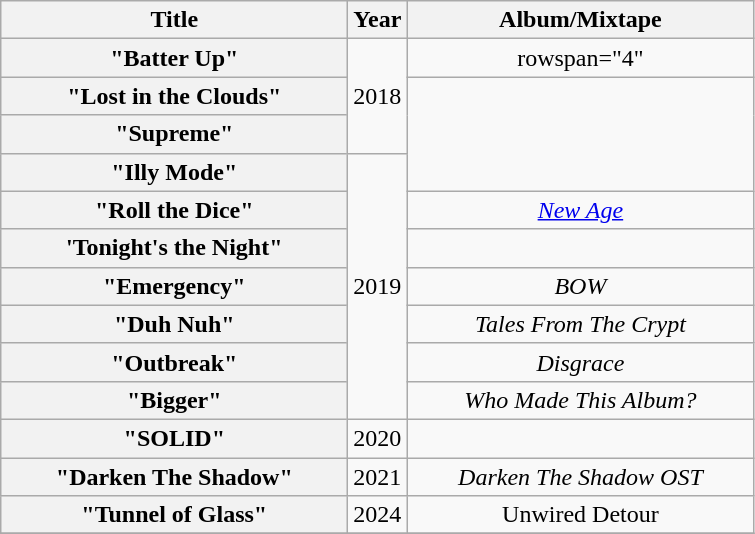<table class="wikitable plainrowheaders" style="text-align:center;">
<tr>
<th rowspan="1.5" scope="col" style="width:14em;">Title</th>
<th rowspan="1.5" scope="col">Year</th>
<th rowspan="1.5" scope="col" style="width:14em;">Album/Mixtape</th>
</tr>
<tr>
<th scope="row">"Batter Up"<br></th>
<td rowspan="3">2018</td>
<td>rowspan="4" </td>
</tr>
<tr>
<th scope="row">"Lost in the Clouds"<br></th>
</tr>
<tr>
<th scope="row">"Supreme"<br></th>
</tr>
<tr>
<th scope="row">"Illy Mode"<br></th>
<td rowspan="7">2019</td>
</tr>
<tr>
<th scope="row">"Roll the Dice"<br></th>
<td rowspan="1"><em><a href='#'>New Age</a></em></td>
</tr>
<tr>
<th scope="row">'Tonight's the Night"<br></th>
<td></td>
</tr>
<tr>
<th scope="row">"Emergency"<br></th>
<td><em>BOW</em></td>
</tr>
<tr>
<th scope="row">"Duh Nuh"<br></th>
<td rowspan="1"><em>Tales From The Crypt</em></td>
</tr>
<tr>
<th scope="row">"Outbreak"<br></th>
<td rowspan="1"><em>Disgrace</em></td>
</tr>
<tr>
<th scope="row">"Bigger"<br></th>
<td rowspan="1"><em>Who Made This Album?</em></td>
</tr>
<tr>
<th scope="row">"SOLID"<br></th>
<td rowspan="1">2020</td>
<td></td>
</tr>
<tr>
<th scope="row">"Darken The Shadow"<br></th>
<td rowspan="1">2021</td>
<td rowspan="1"><em>Darken The Shadow OST</em></td>
</tr>
<tr>
<th scope="row">"Tunnel of Glass"<br></th>
<td rowspan="1">2024</td>
<td rowspan="1">Unwired Detour</td>
</tr>
<tr>
</tr>
</table>
